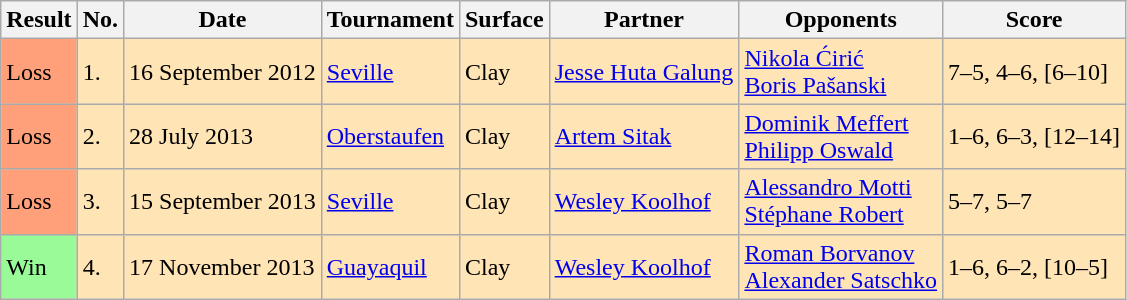<table class=wikitable>
<tr>
<th>Result</th>
<th>No.</th>
<th>Date</th>
<th>Tournament</th>
<th>Surface</th>
<th>Partner</th>
<th>Opponents</th>
<th>Score</th>
</tr>
<tr bgcolor=moccasin>
<td style="background:#ffa07a;">Loss</td>
<td>1.</td>
<td>16 September 2012</td>
<td><a href='#'>Seville</a></td>
<td>Clay</td>
<td> <a href='#'>Jesse Huta Galung</a></td>
<td> <a href='#'>Nikola Ćirić</a><br> <a href='#'>Boris Pašanski</a></td>
<td>7–5, 4–6, [6–10]</td>
</tr>
<tr bgcolor=moccasin>
<td style="background:#ffa07a;">Loss</td>
<td>2.</td>
<td>28 July 2013</td>
<td><a href='#'>Oberstaufen</a></td>
<td>Clay</td>
<td> <a href='#'>Artem Sitak</a></td>
<td> <a href='#'>Dominik Meffert</a><br> <a href='#'>Philipp Oswald</a></td>
<td>1–6, 6–3, [12–14]</td>
</tr>
<tr bgcolor=moccasin>
<td style="background:#ffa07a;">Loss</td>
<td>3.</td>
<td>15 September 2013</td>
<td><a href='#'>Seville</a></td>
<td>Clay</td>
<td> <a href='#'>Wesley Koolhof</a></td>
<td> <a href='#'>Alessandro Motti</a><br> <a href='#'>Stéphane Robert</a></td>
<td>5–7, 5–7</td>
</tr>
<tr bgcolor=moccasin>
<td style="background:#98FB98">Win</td>
<td>4.</td>
<td>17 November 2013</td>
<td><a href='#'>Guayaquil</a></td>
<td>Clay</td>
<td> <a href='#'>Wesley Koolhof</a></td>
<td> <a href='#'>Roman Borvanov</a><br> <a href='#'>Alexander Satschko</a></td>
<td>1–6, 6–2, [10–5]</td>
</tr>
</table>
